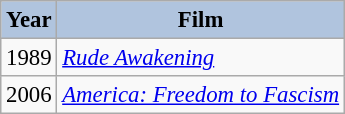<table class="wikitable" style="font-size:95%;">
<tr>
<th style="background:#B0C4DE;">Year</th>
<th style="background:#B0C4DE;">Film</th>
</tr>
<tr>
<td>1989</td>
<td><em><a href='#'>Rude Awakening</a></em></td>
</tr>
<tr>
<td>2006</td>
<td><em><a href='#'>America: Freedom to Fascism</a></em></td>
</tr>
</table>
